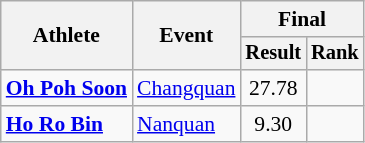<table class="wikitable" style="font-size:90%">
<tr>
<th rowspan=2>Athlete</th>
<th rowspan=2>Event</th>
<th colspan=2>Final</th>
</tr>
<tr style="font-size:95%">
<th>Result</th>
<th>Rank</th>
</tr>
<tr align=center>
<td align=left><strong><a href='#'>Oh Poh Soon</a></strong></td>
<td align=left><a href='#'>Changquan</a></td>
<td>27.78</td>
<td></td>
</tr>
<tr align=center>
<td align=left><strong><a href='#'>Ho Ro Bin</a></strong></td>
<td align=left><a href='#'>Nanquan</a></td>
<td>9.30</td>
<td></td>
</tr>
</table>
